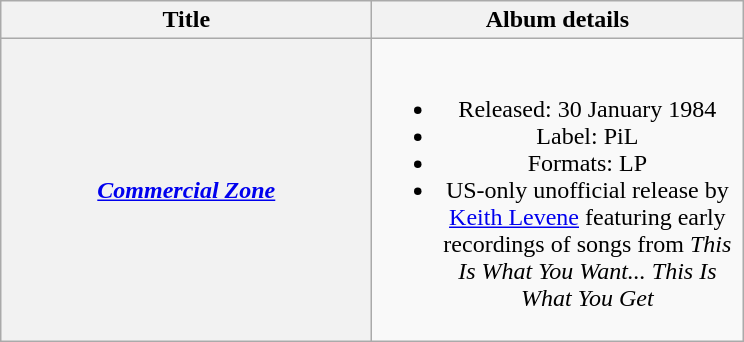<table class="wikitable plainrowheaders" style="text-align:center;">
<tr>
<th scope="col" style="width:15em;">Title</th>
<th scope="col" style="width:15em;">Album details</th>
</tr>
<tr>
<th scope="row"><em><a href='#'>Commercial Zone</a></em></th>
<td><br><ul><li>Released: 30 January 1984</li><li>Label: PiL</li><li>Formats: LP</li><li>US-only unofficial release by <a href='#'>Keith Levene</a> featuring early recordings of songs from <em>This Is What You Want... This Is What You Get</em></li></ul></td>
</tr>
</table>
